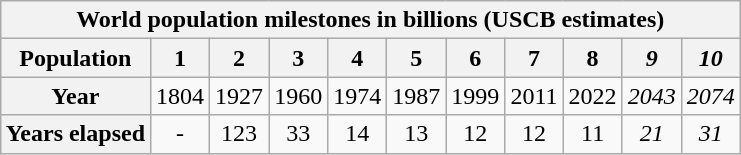<table class="wikitable" style="text-align:center; float:right; clear:right; margin-left:8px; margin-right:0;">
<tr>
<th colspan=11 style="text-align:center;">World population milestones in billions (USCB estimates)</th>
</tr>
<tr>
<th>Population</th>
<th>1</th>
<th>2</th>
<th>3</th>
<th>4</th>
<th>5</th>
<th>6</th>
<th>7</th>
<th>8</th>
<th><em>9</em></th>
<th><em>10</em></th>
</tr>
<tr>
<th>Year</th>
<td>1804</td>
<td>1927</td>
<td>1960</td>
<td>1974</td>
<td>1987</td>
<td>1999</td>
<td>2011</td>
<td>2022</td>
<td><em>2043</em></td>
<td><em>2074</em></td>
</tr>
<tr>
<th>Years elapsed</th>
<td>-</td>
<td>123</td>
<td>33</td>
<td>14</td>
<td>13</td>
<td>12</td>
<td>12</td>
<td>11</td>
<td><em>21</em></td>
<td><em>31</em></td>
</tr>
</table>
